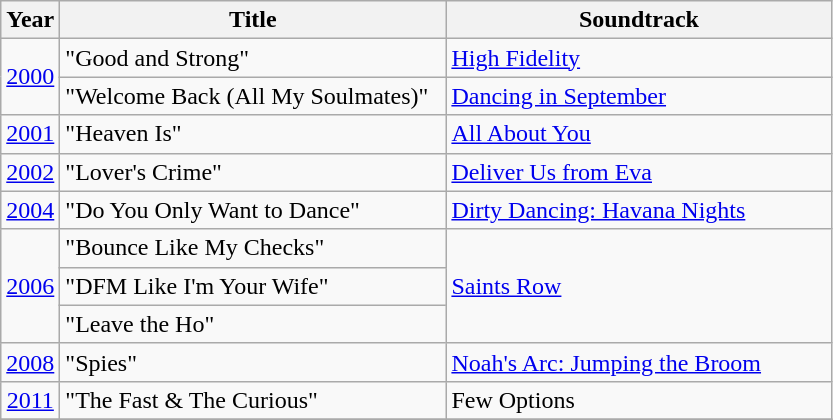<table class="wikitable">
<tr>
<th align="center">Year</th>
<th align="center" width="250">Title</th>
<th align="center" width="250">Soundtrack</th>
</tr>
<tr>
<td align="center" rowspan="2"><a href='#'>2000</a></td>
<td>"Good and Strong"</td>
<td align="left"><a href='#'>High Fidelity</a></td>
</tr>
<tr>
<td>"Welcome Back (All My Soulmates)"</td>
<td align="left"><a href='#'>Dancing in September</a></td>
</tr>
<tr>
<td align="center" rowspan="1"><a href='#'>2001</a></td>
<td>"Heaven Is"</td>
<td align="left"><a href='#'>All About You</a></td>
</tr>
<tr>
<td align="center" rowspan="1"><a href='#'>2002</a></td>
<td>"Lover's Crime"</td>
<td align="left"><a href='#'>Deliver Us from Eva</a></td>
</tr>
<tr>
<td align="center" rowspan="1"><a href='#'>2004</a></td>
<td>"Do You Only Want to Dance"</td>
<td align="left"><a href='#'>Dirty Dancing: Havana Nights</a></td>
</tr>
<tr>
<td align="center" rowspan="3"><a href='#'>2006</a></td>
<td>"Bounce Like My Checks"</td>
<td align="left" rowspan="3"><a href='#'>Saints Row</a></td>
</tr>
<tr>
<td>"DFM Like I'm Your Wife"</td>
</tr>
<tr>
<td>"Leave the Ho"</td>
</tr>
<tr>
<td align="center" rowspan="1"><a href='#'>2008</a></td>
<td>"Spies"</td>
<td align="left"><a href='#'>Noah's Arc: Jumping the Broom</a></td>
</tr>
<tr>
<td align="center" rowspan="1"><a href='#'>2011</a></td>
<td>"The Fast & The Curious"</td>
<td align="left">Few Options</td>
</tr>
<tr>
</tr>
</table>
